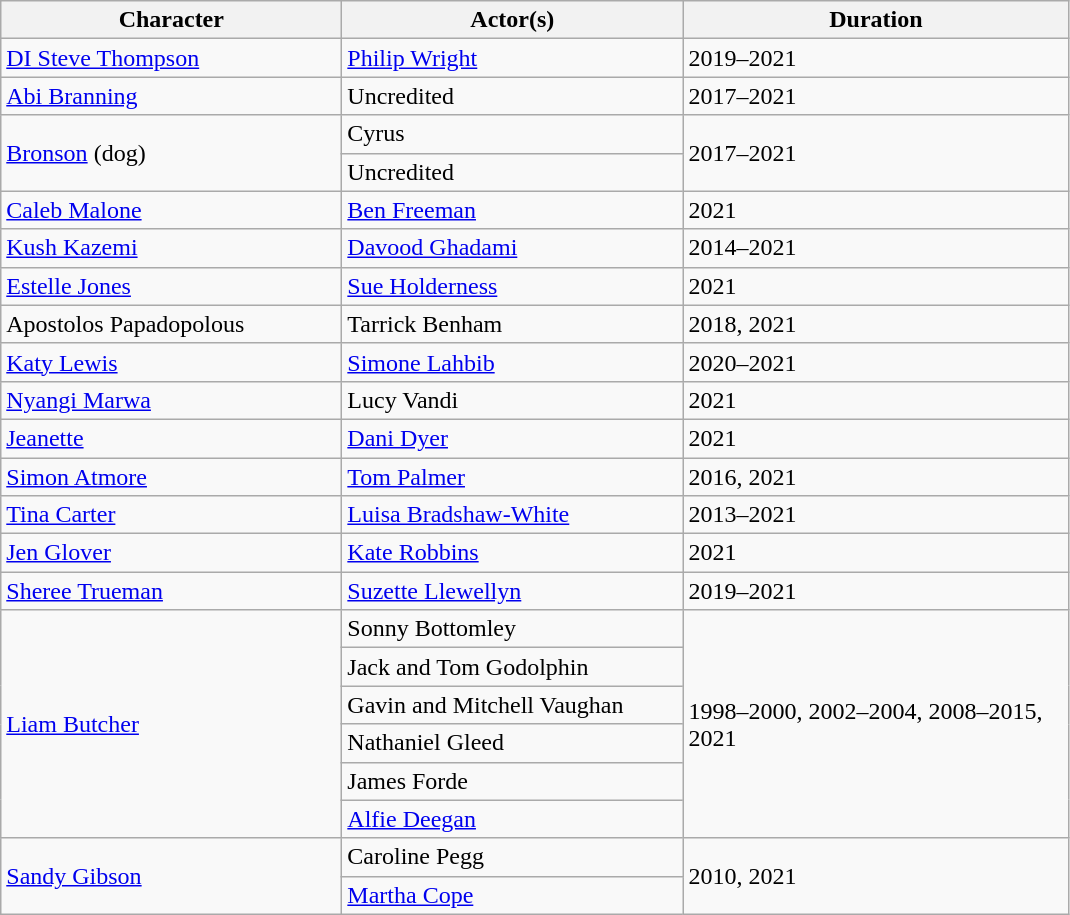<table class="wikitable">
<tr>
<th scope="col" width="220">Character</th>
<th scope="col" width="220">Actor(s)</th>
<th scope="col" Width="250">Duration</th>
</tr>
<tr>
<td><a href='#'>DI Steve Thompson</a></td>
<td><a href='#'>Philip Wright</a></td>
<td>2019–2021</td>
</tr>
<tr>
<td><a href='#'>Abi Branning</a></td>
<td>Uncredited</td>
<td>2017–2021</td>
</tr>
<tr>
<td rowspan="2"><a href='#'>Bronson</a> (dog)</td>
<td>Cyrus</td>
<td rowspan="2">2017–2021</td>
</tr>
<tr>
<td>Uncredited</td>
</tr>
<tr>
<td><a href='#'>Caleb Malone</a></td>
<td><a href='#'>Ben Freeman</a></td>
<td>2021</td>
</tr>
<tr>
<td><a href='#'>Kush Kazemi</a></td>
<td><a href='#'>Davood Ghadami</a></td>
<td>2014–2021</td>
</tr>
<tr>
<td><a href='#'>Estelle Jones</a></td>
<td><a href='#'>Sue Holderness</a></td>
<td>2021</td>
</tr>
<tr>
<td>Apostolos Papadopolous</td>
<td>Tarrick Benham</td>
<td>2018, 2021</td>
</tr>
<tr>
<td><a href='#'>Katy Lewis</a></td>
<td><a href='#'>Simone Lahbib</a></td>
<td>2020–2021</td>
</tr>
<tr>
<td><a href='#'>Nyangi Marwa</a></td>
<td>Lucy Vandi</td>
<td>2021</td>
</tr>
<tr>
<td><a href='#'>Jeanette</a></td>
<td><a href='#'>Dani Dyer</a></td>
<td>2021</td>
</tr>
<tr>
<td><a href='#'>Simon Atmore</a></td>
<td><a href='#'>Tom Palmer</a></td>
<td>2016, 2021</td>
</tr>
<tr>
<td><a href='#'>Tina Carter</a></td>
<td><a href='#'>Luisa Bradshaw-White</a></td>
<td>2013–2021</td>
</tr>
<tr>
<td><a href='#'>Jen Glover</a></td>
<td><a href='#'>Kate Robbins</a></td>
<td>2021</td>
</tr>
<tr>
<td><a href='#'>Sheree Trueman</a></td>
<td><a href='#'>Suzette Llewellyn</a></td>
<td>2019–2021</td>
</tr>
<tr>
<td rowspan="6"><a href='#'>Liam Butcher</a></td>
<td>Sonny Bottomley</td>
<td rowspan="6">1998–2000, 2002–2004, 2008–2015, 2021</td>
</tr>
<tr>
<td>Jack and Tom Godolphin</td>
</tr>
<tr>
<td>Gavin and Mitchell Vaughan</td>
</tr>
<tr>
<td>Nathaniel Gleed</td>
</tr>
<tr>
<td>James Forde</td>
</tr>
<tr>
<td><a href='#'>Alfie Deegan</a></td>
</tr>
<tr>
<td rowspan="2"><a href='#'>Sandy Gibson</a></td>
<td>Caroline Pegg</td>
<td rowspan="2">2010, 2021</td>
</tr>
<tr>
<td><a href='#'>Martha Cope</a></td>
</tr>
</table>
